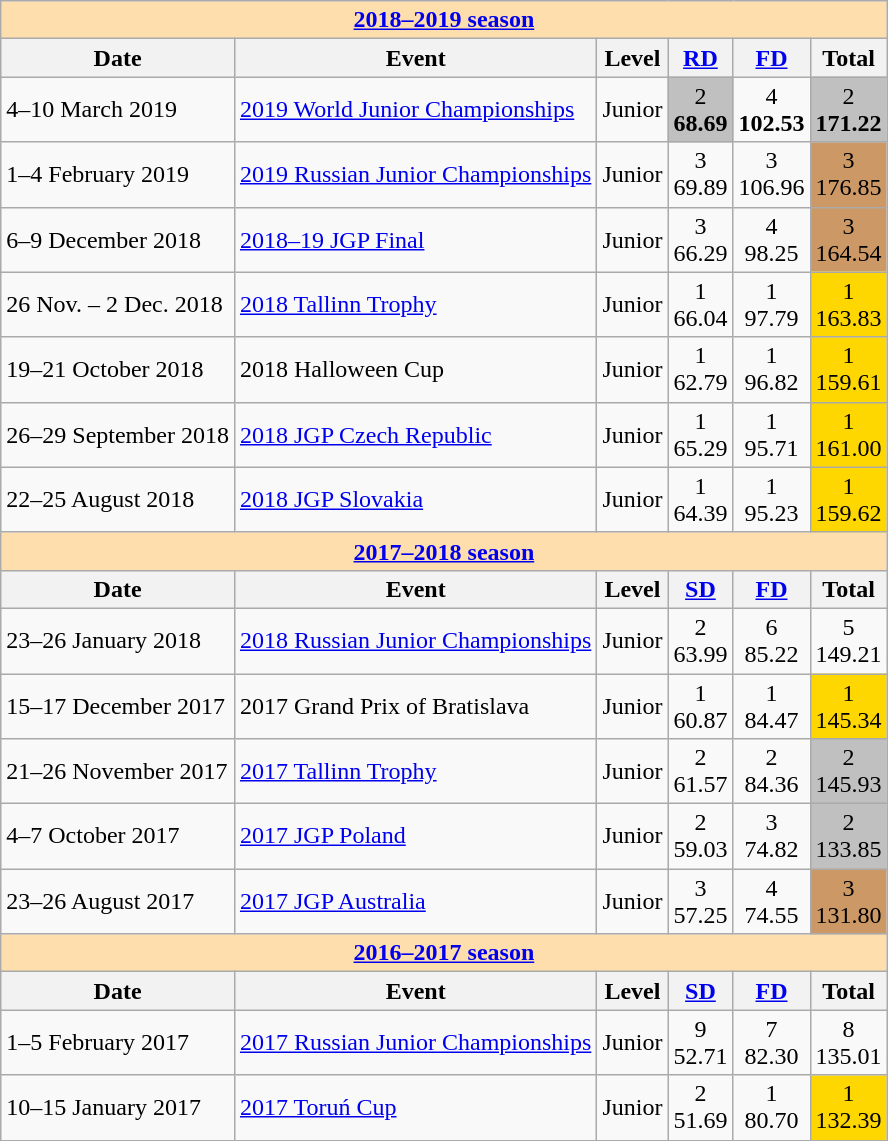<table class="wikitable">
<tr>
<td style="background-color: #ffdead; " colspan=6 align=center><a href='#'><strong>2018–2019 season</strong></a></td>
</tr>
<tr>
<th>Date</th>
<th>Event</th>
<th>Level</th>
<th><a href='#'>RD</a></th>
<th><a href='#'>FD</a></th>
<th>Total</th>
</tr>
<tr>
<td>4–10 March 2019</td>
<td><a href='#'>2019 World Junior Championships</a></td>
<td>Junior</td>
<td align=center bgcolor=silver>2 <br> <strong>68.69</strong></td>
<td align=center>4 <br> <strong>102.53</strong></td>
<td align=center bgcolor=silver>2 <br> <strong>171.22</strong></td>
</tr>
<tr>
<td>1–4 February 2019</td>
<td><a href='#'>2019 Russian Junior Championships</a></td>
<td>Junior</td>
<td align=center>3 <br> 69.89</td>
<td align=center>3 <br> 106.96</td>
<td align="center" bgcolor="#cc9966">3 <br> 176.85</td>
</tr>
<tr>
<td>6–9 December 2018</td>
<td><a href='#'>2018–19 JGP Final</a></td>
<td>Junior</td>
<td align=center>3 <br> 66.29</td>
<td align=center>4 <br> 98.25</td>
<td align="center" bgcolor="#cc9966">3 <br> 164.54</td>
</tr>
<tr>
<td>26 Nov. – 2 Dec. 2018</td>
<td><a href='#'>2018 Tallinn Trophy</a></td>
<td>Junior</td>
<td align=center>1 <br> 66.04</td>
<td align=center>1 <br> 97.79</td>
<td align=center bgcolor=gold>1 <br> 163.83</td>
</tr>
<tr>
<td>19–21 October 2018</td>
<td>2018 Halloween Cup</td>
<td>Junior</td>
<td align=center>1 <br> 62.79</td>
<td align=center>1 <br> 96.82</td>
<td align=center bgcolor=gold>1 <br> 159.61</td>
</tr>
<tr>
<td>26–29 September 2018</td>
<td><a href='#'>2018 JGP Czech Republic</a></td>
<td>Junior</td>
<td align=center>1 <br> 65.29</td>
<td align=center>1 <br> 95.71</td>
<td align=center bgcolor=gold>1 <br> 161.00</td>
</tr>
<tr>
<td>22–25 August 2018</td>
<td><a href='#'>2018 JGP Slovakia</a></td>
<td>Junior</td>
<td align=center>1 <br> 64.39</td>
<td align=center>1 <br> 95.23</td>
<td align=center bgcolor=gold>1 <br> 159.62</td>
</tr>
<tr>
<td style="background-color: #ffdead; " colspan=6 align=center><a href='#'><strong>2017–2018 season</strong></a></td>
</tr>
<tr>
<th>Date</th>
<th>Event</th>
<th>Level</th>
<th><a href='#'>SD</a></th>
<th><a href='#'>FD</a></th>
<th>Total</th>
</tr>
<tr>
<td>23–26 January 2018</td>
<td><a href='#'>2018 Russian Junior Championships</a></td>
<td>Junior</td>
<td align=center>2 <br> 63.99</td>
<td align=center>6 <br> 85.22</td>
<td align=center>5 <br> 149.21</td>
</tr>
<tr>
<td>15–17 December 2017</td>
<td>2017 Grand Prix of Bratislava</td>
<td>Junior</td>
<td align=center>1 <br> 60.87</td>
<td align=center>1 <br> 84.47</td>
<td align=center bgcolor=gold>1 <br> 145.34</td>
</tr>
<tr>
<td>21–26 November 2017</td>
<td><a href='#'>2017 Tallinn Trophy</a></td>
<td>Junior</td>
<td align=center>2 <br> 61.57</td>
<td align=center>2 <br> 84.36</td>
<td align=center bgcolor=silver>2 <br> 145.93</td>
</tr>
<tr>
<td>4–7 October 2017</td>
<td><a href='#'>2017 JGP Poland</a></td>
<td>Junior</td>
<td align=center>2 <br> 59.03</td>
<td align=center>3 <br> 74.82</td>
<td align=center bgcolor=silver>2 <br> 133.85</td>
</tr>
<tr>
<td>23–26 August 2017</td>
<td><a href='#'>2017 JGP Australia</a></td>
<td>Junior</td>
<td align=center>3 <br> 57.25</td>
<td align=center>4 <br> 74.55</td>
<td align="center" bgcolor="#cc9966">3 <br> 131.80</td>
</tr>
<tr>
<td style="background-color: #ffdead; " colspan=6 align=center><a href='#'><strong>2016–2017 season</strong></a></td>
</tr>
<tr>
<th>Date</th>
<th>Event</th>
<th>Level</th>
<th><a href='#'>SD</a></th>
<th><a href='#'>FD</a></th>
<th>Total</th>
</tr>
<tr>
<td>1–5 February 2017</td>
<td><a href='#'>2017 Russian Junior Championships</a></td>
<td>Junior</td>
<td align=center>9 <br> 52.71</td>
<td align=center>7 <br> 82.30</td>
<td align=center>8 <br> 135.01</td>
</tr>
<tr>
<td>10–15 January 2017</td>
<td><a href='#'>2017 Toruń Cup</a></td>
<td>Junior</td>
<td align=center>2 <br> 51.69</td>
<td align=center>1 <br> 80.70</td>
<td align=center bgcolor=gold>1 <br> 132.39</td>
</tr>
</table>
